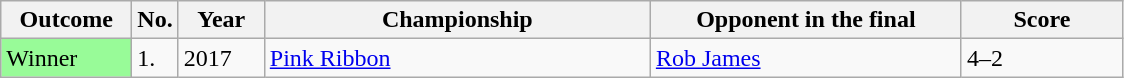<table class="sortable wikitable">
<tr>
<th width="80">Outcome</th>
<th width="20">No.</th>
<th width="50">Year</th>
<th style="width:250px;">Championship</th>
<th style="width:200px;">Opponent in the final</th>
<th style="width:100px;">Score</th>
</tr>
<tr>
<td style="background:#98fb98;">Winner</td>
<td>1.</td>
<td>2017</td>
<td><a href='#'>Pink Ribbon</a></td>
<td> <a href='#'>Rob James</a></td>
<td>4–2</td>
</tr>
</table>
